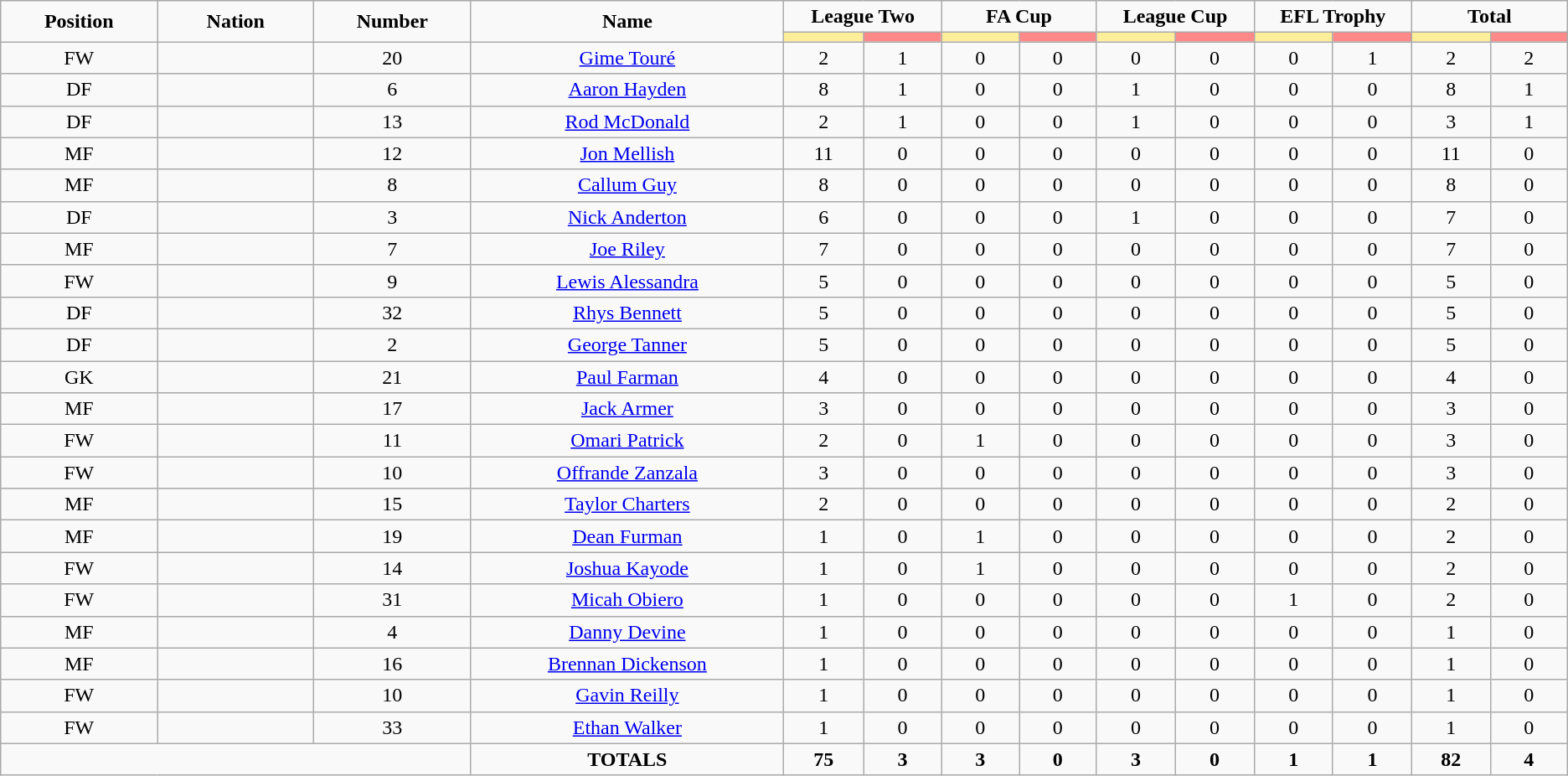<table class="wikitable" style="font-size: 100%; text-align: center;">
<tr>
<td rowspan="2" width="10%" align="center"><strong>Position</strong></td>
<td rowspan="2" width="10%" align="center"><strong>Nation</strong></td>
<td rowspan="2" width="10%" align="center"><strong>Number</strong></td>
<td rowspan="2" width="20%" align="center"><strong>Name</strong></td>
<td colspan="2" align="center"><strong>League Two</strong></td>
<td colspan="2" align="center"><strong>FA Cup</strong></td>
<td colspan="2" align="center"><strong>League Cup</strong></td>
<td colspan="2" align="center"><strong>EFL Trophy</strong></td>
<td colspan="2" align="center"><strong>Total</strong></td>
</tr>
<tr>
<th width=60 style="background: #FFEE99"></th>
<th width=60 style="background: #FF8888"></th>
<th width=60 style="background: #FFEE99"></th>
<th width=60 style="background: #FF8888"></th>
<th width=60 style="background: #FFEE99"></th>
<th width=60 style="background: #FF8888"></th>
<th width=60 style="background: #FFEE99"></th>
<th width=60 style="background: #FF8888"></th>
<th width=60 style="background: #FFEE99"></th>
<th width=60 style="background: #FF8888"></th>
</tr>
<tr>
<td>FW</td>
<td></td>
<td>20</td>
<td><a href='#'>Gime Touré</a></td>
<td>2</td>
<td>1</td>
<td>0</td>
<td>0</td>
<td>0</td>
<td>0</td>
<td>0</td>
<td>1</td>
<td>2</td>
<td>2</td>
</tr>
<tr>
<td>DF</td>
<td></td>
<td>6</td>
<td><a href='#'>Aaron Hayden</a></td>
<td>8</td>
<td>1</td>
<td>0</td>
<td>0</td>
<td>1</td>
<td>0</td>
<td>0</td>
<td>0</td>
<td>8</td>
<td>1</td>
</tr>
<tr>
<td>DF</td>
<td></td>
<td>13</td>
<td><a href='#'>Rod McDonald</a></td>
<td>2</td>
<td>1</td>
<td>0</td>
<td>0</td>
<td>1</td>
<td>0</td>
<td>0</td>
<td>0</td>
<td>3</td>
<td>1</td>
</tr>
<tr>
<td>MF</td>
<td></td>
<td>12</td>
<td><a href='#'>Jon Mellish</a></td>
<td>11</td>
<td>0</td>
<td>0</td>
<td>0</td>
<td>0</td>
<td>0</td>
<td>0</td>
<td>0</td>
<td>11</td>
<td>0</td>
</tr>
<tr>
<td>MF</td>
<td></td>
<td>8</td>
<td><a href='#'>Callum Guy</a></td>
<td>8</td>
<td>0</td>
<td>0</td>
<td>0</td>
<td>0</td>
<td>0</td>
<td>0</td>
<td>0</td>
<td>8</td>
<td>0</td>
</tr>
<tr>
<td>DF</td>
<td></td>
<td>3</td>
<td><a href='#'>Nick Anderton</a></td>
<td>6</td>
<td>0</td>
<td>0</td>
<td>0</td>
<td>1</td>
<td>0</td>
<td>0</td>
<td>0</td>
<td>7</td>
<td>0</td>
</tr>
<tr>
<td>MF</td>
<td></td>
<td>7</td>
<td><a href='#'>Joe Riley</a></td>
<td>7</td>
<td>0</td>
<td>0</td>
<td>0</td>
<td>0</td>
<td>0</td>
<td>0</td>
<td>0</td>
<td>7</td>
<td>0</td>
</tr>
<tr>
<td>FW</td>
<td></td>
<td>9</td>
<td><a href='#'>Lewis Alessandra</a></td>
<td>5</td>
<td>0</td>
<td>0</td>
<td>0</td>
<td>0</td>
<td>0</td>
<td>0</td>
<td>0</td>
<td>5</td>
<td>0</td>
</tr>
<tr>
<td>DF</td>
<td></td>
<td>32</td>
<td><a href='#'>Rhys Bennett</a></td>
<td>5</td>
<td>0</td>
<td>0</td>
<td>0</td>
<td>0</td>
<td>0</td>
<td>0</td>
<td>0</td>
<td>5</td>
<td>0</td>
</tr>
<tr>
<td>DF</td>
<td></td>
<td>2</td>
<td><a href='#'>George Tanner</a></td>
<td>5</td>
<td>0</td>
<td>0</td>
<td>0</td>
<td>0</td>
<td>0</td>
<td>0</td>
<td>0</td>
<td>5</td>
<td>0</td>
</tr>
<tr>
<td>GK</td>
<td></td>
<td>21</td>
<td><a href='#'>Paul Farman</a></td>
<td>4</td>
<td>0</td>
<td>0</td>
<td>0</td>
<td>0</td>
<td>0</td>
<td>0</td>
<td>0</td>
<td>4</td>
<td>0</td>
</tr>
<tr>
<td>MF</td>
<td></td>
<td>17</td>
<td><a href='#'>Jack Armer</a></td>
<td>3</td>
<td>0</td>
<td>0</td>
<td>0</td>
<td>0</td>
<td>0</td>
<td>0</td>
<td>0</td>
<td>3</td>
<td>0</td>
</tr>
<tr>
<td>FW</td>
<td></td>
<td>11</td>
<td><a href='#'>Omari Patrick</a></td>
<td>2</td>
<td>0</td>
<td>1</td>
<td>0</td>
<td>0</td>
<td>0</td>
<td>0</td>
<td>0</td>
<td>3</td>
<td>0</td>
</tr>
<tr>
<td>FW</td>
<td></td>
<td>10</td>
<td><a href='#'>Offrande Zanzala</a></td>
<td>3</td>
<td>0</td>
<td>0</td>
<td>0</td>
<td>0</td>
<td>0</td>
<td>0</td>
<td>0</td>
<td>3</td>
<td>0</td>
</tr>
<tr>
<td>MF</td>
<td></td>
<td>15</td>
<td><a href='#'>Taylor Charters</a></td>
<td>2</td>
<td>0</td>
<td>0</td>
<td>0</td>
<td>0</td>
<td>0</td>
<td>0</td>
<td>0</td>
<td>2</td>
<td>0</td>
</tr>
<tr>
<td>MF</td>
<td></td>
<td>19</td>
<td><a href='#'>Dean Furman</a></td>
<td>1</td>
<td>0</td>
<td>1</td>
<td>0</td>
<td>0</td>
<td>0</td>
<td>0</td>
<td>0</td>
<td>2</td>
<td>0</td>
</tr>
<tr>
<td>FW</td>
<td></td>
<td>14</td>
<td><a href='#'>Joshua Kayode</a></td>
<td>1</td>
<td>0</td>
<td>1</td>
<td>0</td>
<td>0</td>
<td>0</td>
<td>0</td>
<td>0</td>
<td>2</td>
<td>0</td>
</tr>
<tr>
<td>FW</td>
<td></td>
<td>31</td>
<td><a href='#'>Micah Obiero</a></td>
<td>1</td>
<td>0</td>
<td>0</td>
<td>0</td>
<td>0</td>
<td>0</td>
<td>1</td>
<td>0</td>
<td>2</td>
<td>0</td>
</tr>
<tr>
<td>MF</td>
<td></td>
<td>4</td>
<td><a href='#'>Danny Devine</a></td>
<td>1</td>
<td>0</td>
<td>0</td>
<td>0</td>
<td>0</td>
<td>0</td>
<td>0</td>
<td>0</td>
<td>1</td>
<td>0</td>
</tr>
<tr>
<td>MF</td>
<td></td>
<td>16</td>
<td><a href='#'>Brennan Dickenson</a></td>
<td>1</td>
<td>0</td>
<td>0</td>
<td>0</td>
<td>0</td>
<td>0</td>
<td>0</td>
<td>0</td>
<td>1</td>
<td>0</td>
</tr>
<tr>
<td>FW</td>
<td></td>
<td>10</td>
<td><a href='#'>Gavin Reilly</a></td>
<td>1</td>
<td>0</td>
<td>0</td>
<td>0</td>
<td>0</td>
<td>0</td>
<td>0</td>
<td>0</td>
<td>1</td>
<td>0</td>
</tr>
<tr>
<td>FW</td>
<td></td>
<td>33</td>
<td><a href='#'>Ethan Walker</a></td>
<td>1</td>
<td>0</td>
<td>0</td>
<td>0</td>
<td>0</td>
<td>0</td>
<td>0</td>
<td>0</td>
<td>1</td>
<td>0</td>
</tr>
<tr>
<td colspan="3"></td>
<td><strong>TOTALS</strong></td>
<td><strong>75</strong></td>
<td><strong>3</strong></td>
<td><strong>3</strong></td>
<td><strong>0</strong></td>
<td><strong>3</strong></td>
<td><strong>0</strong></td>
<td><strong>1</strong></td>
<td><strong>1</strong></td>
<td><strong>82</strong></td>
<td><strong>4</strong></td>
</tr>
</table>
